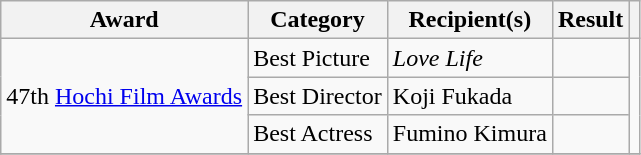<table class="wikitable">
<tr>
<th>Award</th>
<th>Category</th>
<th>Recipient(s)</th>
<th>Result</th>
<th></th>
</tr>
<tr>
<td rowspan=3>47th <a href='#'>Hochi Film Awards</a></td>
<td>Best Picture</td>
<td><em>Love Life</em></td>
<td></td>
<td rowspan=3 style="text-align:center"></td>
</tr>
<tr>
<td>Best Director</td>
<td>Koji Fukada</td>
<td></td>
</tr>
<tr>
<td>Best Actress</td>
<td>Fumino Kimura</td>
<td></td>
</tr>
<tr>
</tr>
</table>
